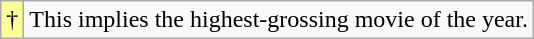<table class="wikitable">
<tr>
<td style="background-color:#FFFF99"align="center">†</td>
<td>This implies the highest-grossing movie of the year.</td>
</tr>
</table>
